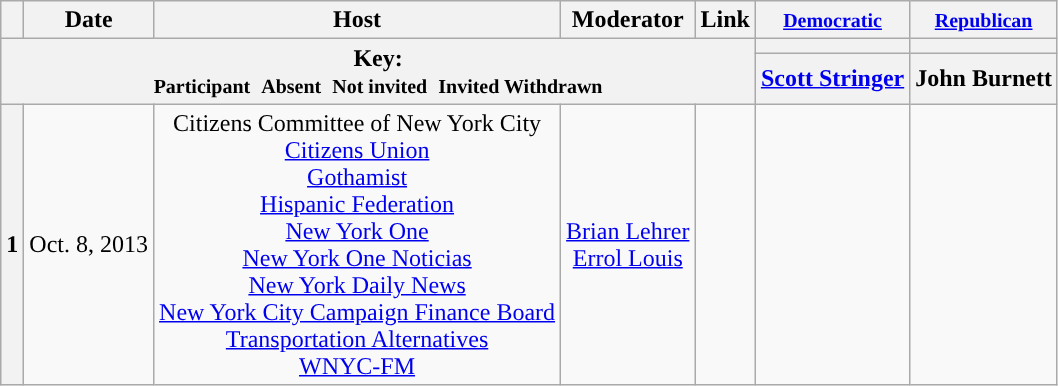<table class="wikitable" style="text-align:center;">
<tr>
<th scope="col"></th>
<th scope="col">Date</th>
<th scope="col">Host</th>
<th scope="col">Moderator</th>
<th scope="col">Link</th>
<th scope="col"><small><a href='#'>Democratic</a></small></th>
<th scope="col"><small><a href='#'>Republican</a></small></th>
</tr>
<tr>
<th colspan="5" rowspan="2">Key:<br> <small>Participant </small>  <small>Absent </small>  <small>Not invited </small>  <small>Invited  Withdrawn</small></th>
<th scope="col" style="background:"></th>
<th scope="col" style="background:"></th>
</tr>
<tr>
<th scope="col"><a href='#'>Scott Stringer</a></th>
<th scope="col">John Burnett</th>
</tr>
<tr>
<th>1</th>
<td style="white-space:nowrap;">Oct. 8, 2013</td>
<td style="white-space:nowrap;">Citizens Committee of New York City<br><a href='#'>Citizens Union</a><br><a href='#'>Gothamist</a><br><a href='#'>Hispanic Federation</a><br><a href='#'>New York One</a><br><a href='#'>New York One Noticias</a><br><a href='#'>New York Daily News</a><br><a href='#'>New York City Campaign Finance Board</a><br><a href='#'>Transportation Alternatives</a><br><a href='#'>WNYC-FM</a></td>
<td style="white-space:nowrap;"><a href='#'>Brian Lehrer</a><br><a href='#'>Errol Louis</a></td>
<td style="white-space:nowrap;"></td>
<td></td>
<td></td>
</tr>
</table>
